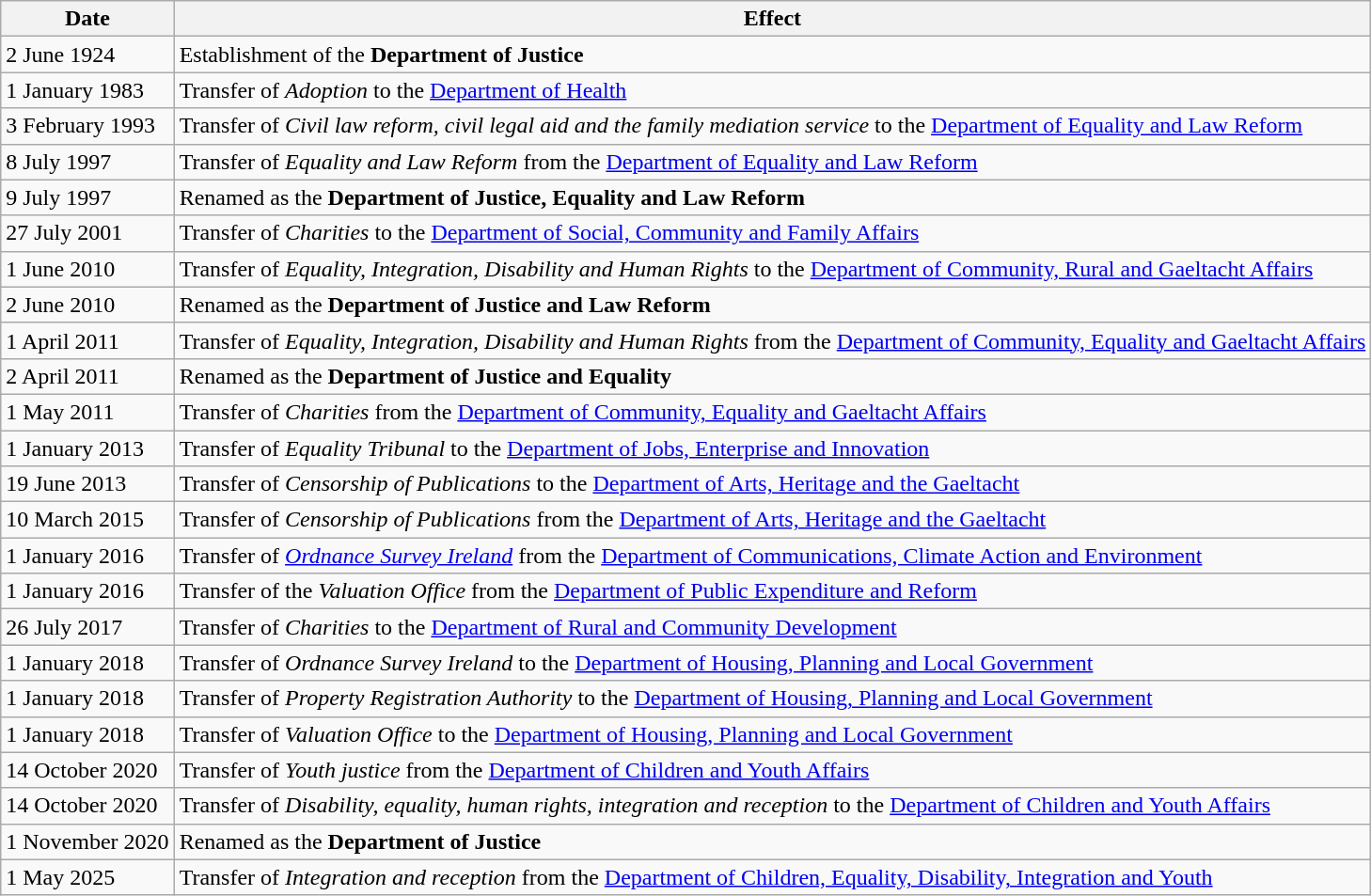<table class="wikitable">
<tr>
<th>Date</th>
<th>Effect</th>
</tr>
<tr>
<td>2 June 1924</td>
<td>Establishment of the <strong>Department of Justice</strong></td>
</tr>
<tr>
<td>1 January 1983</td>
<td>Transfer of <em>Adoption</em> to the <a href='#'>Department of Health</a></td>
</tr>
<tr>
<td>3 February 1993</td>
<td>Transfer of <em>Civil law reform, civil legal aid and the family mediation service</em> to the <a href='#'>Department of Equality and Law Reform</a></td>
</tr>
<tr>
<td>8 July 1997</td>
<td>Transfer of <em>Equality and Law Reform</em> from the <a href='#'>Department of Equality and Law Reform</a></td>
</tr>
<tr>
<td>9 July 1997</td>
<td>Renamed as the <strong>Department of Justice, Equality and Law Reform</strong></td>
</tr>
<tr>
<td>27 July 2001</td>
<td>Transfer of <em>Charities</em> to the <a href='#'>Department of Social, Community and Family Affairs</a></td>
</tr>
<tr>
<td>1 June 2010</td>
<td>Transfer of <em>Equality, Integration, Disability and Human Rights</em> to the <a href='#'>Department of Community, Rural and Gaeltacht Affairs</a></td>
</tr>
<tr>
<td>2 June 2010</td>
<td>Renamed as the <strong>Department of Justice and Law Reform</strong></td>
</tr>
<tr>
<td>1 April 2011</td>
<td>Transfer of <em>Equality, Integration, Disability and Human Rights</em> from the <a href='#'>Department of Community, Equality and Gaeltacht Affairs</a></td>
</tr>
<tr>
<td>2 April 2011</td>
<td>Renamed as the <strong>Department of Justice and Equality</strong></td>
</tr>
<tr>
<td>1 May 2011</td>
<td>Transfer of <em>Charities</em> from the <a href='#'>Department of Community, Equality and Gaeltacht Affairs</a></td>
</tr>
<tr>
<td>1 January 2013</td>
<td>Transfer of <em>Equality Tribunal</em> to the <a href='#'>Department of Jobs, Enterprise and Innovation</a></td>
</tr>
<tr>
<td>19 June 2013</td>
<td>Transfer of <em>Censorship of Publications</em> to the <a href='#'>Department of Arts, Heritage and the Gaeltacht</a></td>
</tr>
<tr>
<td>10 March 2015</td>
<td>Transfer of <em>Censorship of Publications</em> from the <a href='#'>Department of Arts, Heritage and the Gaeltacht</a></td>
</tr>
<tr>
<td>1 January 2016</td>
<td>Transfer of <em><a href='#'>Ordnance Survey Ireland</a></em> from the <a href='#'>Department of Communications, Climate Action and Environment</a></td>
</tr>
<tr>
<td>1 January 2016</td>
<td>Transfer of the <em>Valuation Office</em> from the <a href='#'>Department of Public Expenditure and Reform</a></td>
</tr>
<tr>
<td>26 July 2017</td>
<td>Transfer of <em>Charities</em> to the <a href='#'>Department of Rural and Community Development</a></td>
</tr>
<tr>
<td>1 January 2018</td>
<td>Transfer of <em>Ordnance Survey Ireland</em> to the <a href='#'>Department of Housing, Planning and Local Government</a></td>
</tr>
<tr>
<td>1 January 2018</td>
<td>Transfer of <em>Property Registration Authority</em> to the <a href='#'>Department of Housing, Planning and Local Government</a></td>
</tr>
<tr>
<td>1 January 2018</td>
<td>Transfer of <em>Valuation Office</em> to the <a href='#'>Department of Housing, Planning and Local Government</a></td>
</tr>
<tr>
<td>14 October 2020</td>
<td>Transfer of <em>Youth justice</em> from the <a href='#'>Department of Children and Youth Affairs</a></td>
</tr>
<tr>
<td>14 October 2020</td>
<td>Transfer of <em>Disability, equality, human rights, integration and reception</em> to the <a href='#'>Department of Children and Youth Affairs</a></td>
</tr>
<tr>
<td>1 November 2020</td>
<td>Renamed as the <strong>Department of Justice</strong></td>
</tr>
<tr>
<td>1 May 2025</td>
<td>Transfer of <em>Integration and reception</em> from the <a href='#'>Department of Children, Equality, Disability, Integration and Youth</a></td>
</tr>
</table>
